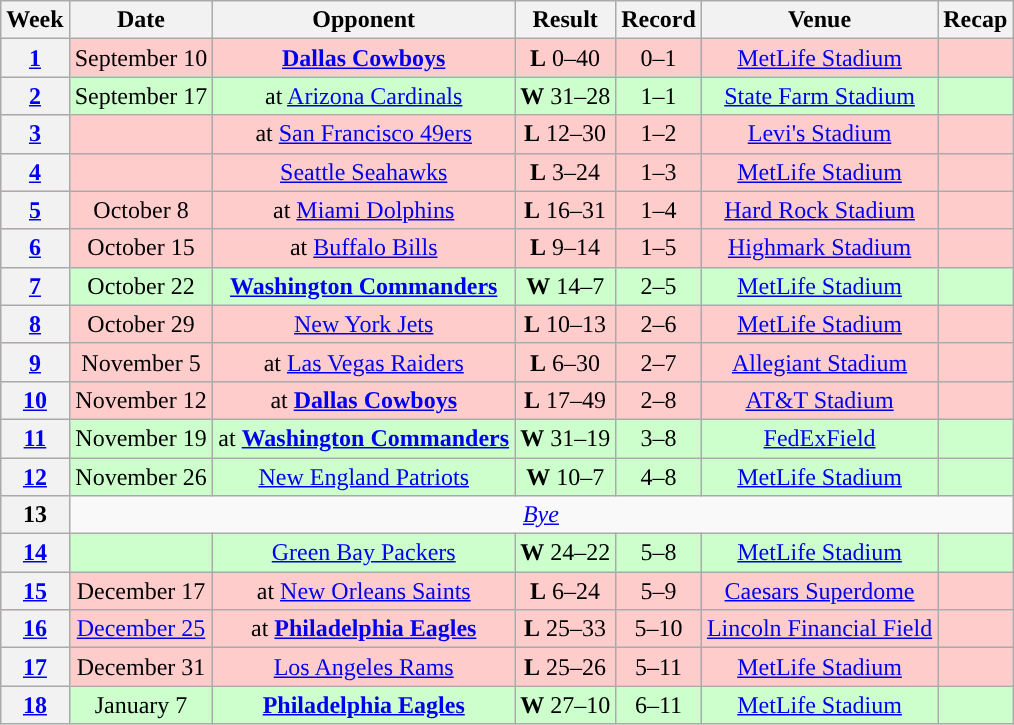<table class="wikitable" style="text-align:center">
<tr>
<th>Week</th>
<th>Date</th>
<th>Opponent</th>
<th>Result</th>
<th>Record</th>
<th>Venue</th>
<th>Recap</th>
</tr>
<tr style="background:#fcc">
<th><a href='#'>1</a></th>
<td>September 10</td>
<td><strong><a href='#'>Dallas Cowboys</a></strong></td>
<td><strong>L</strong> 0–40</td>
<td>0–1</td>
<td><a href='#'>MetLife Stadium</a></td>
<td></td>
</tr>
<tr style="background:#cfc">
<th><a href='#'>2</a></th>
<td>September 17</td>
<td>at <a href='#'>Arizona Cardinals</a></td>
<td><strong>W</strong> 31–28</td>
<td>1–1</td>
<td><a href='#'>State Farm Stadium</a></td>
<td></td>
</tr>
<tr style="background:#fcc">
<th><a href='#'>3</a></th>
<td></td>
<td>at <a href='#'>San Francisco 49ers</a></td>
<td><strong>L</strong> 12–30</td>
<td>1–2</td>
<td><a href='#'>Levi's Stadium</a></td>
<td></td>
</tr>
<tr style="background:#fcc">
<th><a href='#'>4</a></th>
<td></td>
<td><a href='#'>Seattle Seahawks</a></td>
<td><strong>L</strong> 3–24</td>
<td>1–3</td>
<td><a href='#'>MetLife Stadium</a></td>
<td></td>
</tr>
<tr style="background:#fcc">
<th><a href='#'>5</a></th>
<td>October 8</td>
<td>at <a href='#'>Miami Dolphins</a></td>
<td><strong>L</strong> 16–31</td>
<td>1–4</td>
<td><a href='#'>Hard Rock Stadium</a></td>
<td></td>
</tr>
<tr style="background:#fcc">
<th><a href='#'>6</a></th>
<td>October 15</td>
<td>at <a href='#'>Buffalo Bills</a></td>
<td><strong>L</strong> 9–14</td>
<td>1–5</td>
<td><a href='#'>Highmark Stadium</a></td>
<td></td>
</tr>
<tr style="background:#cfc">
<th><a href='#'>7</a></th>
<td>October 22</td>
<td><strong><a href='#'>Washington Commanders</a></strong></td>
<td><strong>W</strong> 14–7</td>
<td>2–5</td>
<td><a href='#'>MetLife Stadium</a></td>
<td></td>
</tr>
<tr style="background:#fcc">
<th><a href='#'>8</a></th>
<td>October 29</td>
<td><a href='#'>New York Jets</a></td>
<td><strong>L</strong> 10–13 </td>
<td>2–6</td>
<td><a href='#'>MetLife Stadium</a></td>
<td></td>
</tr>
<tr style="background:#fcc">
<th><a href='#'>9</a></th>
<td>November 5</td>
<td>at <a href='#'>Las Vegas Raiders</a></td>
<td><strong>L</strong> 6–30</td>
<td>2–7</td>
<td><a href='#'>Allegiant Stadium</a></td>
<td></td>
</tr>
<tr style="background:#fcc">
<th><a href='#'>10</a></th>
<td>November 12</td>
<td>at <strong><a href='#'>Dallas Cowboys</a></strong></td>
<td><strong>L</strong> 17–49</td>
<td>2–8</td>
<td><a href='#'>AT&T Stadium</a></td>
<td></td>
</tr>
<tr style="background:#cfc">
<th><a href='#'>11</a></th>
<td>November 19</td>
<td>at <strong><a href='#'>Washington Commanders</a></strong></td>
<td><strong>W</strong> 31–19</td>
<td>3–8</td>
<td><a href='#'>FedExField</a></td>
<td></td>
</tr>
<tr style="background:#cfc">
<th><a href='#'>12</a></th>
<td>November 26</td>
<td><a href='#'>New England Patriots</a></td>
<td><strong>W</strong> 10–7</td>
<td>4–8</td>
<td><a href='#'>MetLife Stadium</a></td>
<td></td>
</tr>
<tr>
<th>13</th>
<td colspan=8><em><a href='#'>Bye</a></em></td>
</tr>
<tr style="background:#cfc">
<th><a href='#'>14</a></th>
<td></td>
<td><a href='#'>Green Bay Packers</a></td>
<td><strong>W</strong> 24–22</td>
<td>5–8</td>
<td><a href='#'>MetLife Stadium</a></td>
<td></td>
</tr>
<tr style="background:#fcc">
<th><a href='#'>15</a></th>
<td>December 17</td>
<td>at <a href='#'>New Orleans Saints</a></td>
<td><strong>L</strong> 6–24</td>
<td>5–9</td>
<td><a href='#'>Caesars Superdome</a></td>
<td></td>
</tr>
<tr style="background:#fcc">
<th><a href='#'>16</a></th>
<td><a href='#'>December 25</a></td>
<td>at <strong><a href='#'>Philadelphia Eagles</a></strong></td>
<td><strong>L</strong> 25–33</td>
<td>5–10</td>
<td><a href='#'>Lincoln Financial Field</a></td>
<td></td>
</tr>
<tr style="background:#fcc">
<th><a href='#'>17</a></th>
<td>December 31</td>
<td><a href='#'>Los Angeles Rams</a></td>
<td><strong>L</strong> 25–26</td>
<td>5–11</td>
<td><a href='#'>MetLife Stadium</a></td>
<td></td>
</tr>
<tr style="background:#cfc">
<th><a href='#'>18</a></th>
<td>January 7</td>
<td><strong><a href='#'>Philadelphia Eagles</a></strong></td>
<td><strong>W</strong> 27–10</td>
<td>6–11</td>
<td><a href='#'>MetLife Stadium</a></td>
<td></td>
</tr>
</table>
